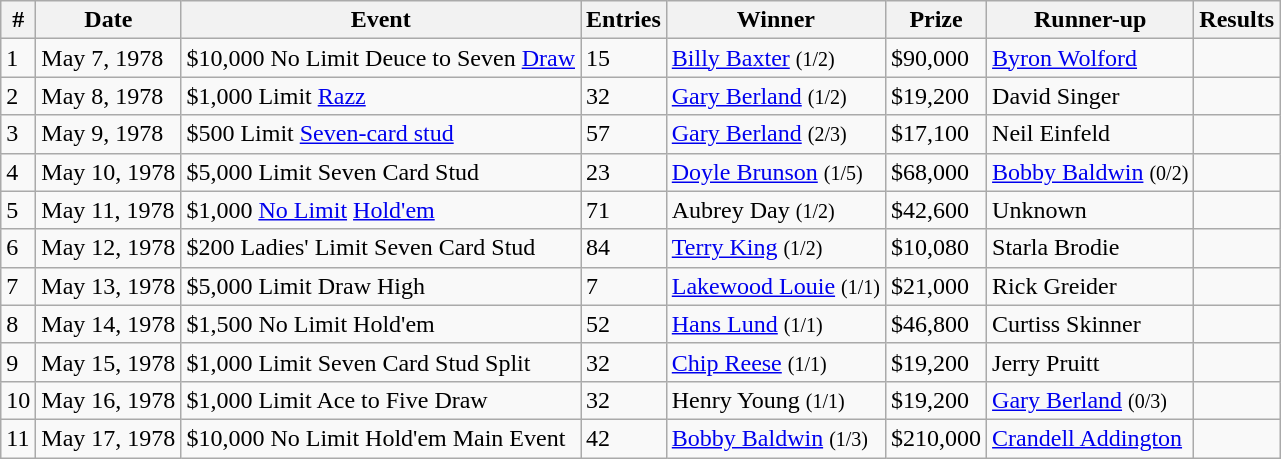<table class="wikitable sortable">
<tr>
<th>#</th>
<th>Date</th>
<th bgcolor="#FFEBAD">Event</th>
<th>Entries</th>
<th bgcolor="#FFEBAD">Winner</th>
<th bgcolor="#FFEBAD">Prize</th>
<th bgcolor="#FFEBAD">Runner-up</th>
<th>Results</th>
</tr>
<tr>
<td>1</td>
<td>May 7, 1978</td>
<td>$10,000 No Limit Deuce to Seven <a href='#'>Draw</a></td>
<td>15</td>
<td><a href='#'>Billy Baxter</a> <small>(1/2)</small></td>
<td>$90,000</td>
<td><a href='#'>Byron Wolford</a></td>
<td></td>
</tr>
<tr>
<td>2</td>
<td>May 8, 1978</td>
<td>$1,000 Limit <a href='#'>Razz</a></td>
<td>32</td>
<td><a href='#'>Gary Berland</a>  <small>(1/2)</small></td>
<td>$19,200</td>
<td>David Singer</td>
<td></td>
</tr>
<tr>
<td>3</td>
<td>May 9, 1978</td>
<td>$500 Limit <a href='#'>Seven-card stud</a></td>
<td>57</td>
<td><a href='#'>Gary Berland</a>  <small>(2/3)</small></td>
<td>$17,100</td>
<td>Neil Einfeld</td>
<td></td>
</tr>
<tr>
<td>4</td>
<td>May 10, 1978</td>
<td>$5,000 Limit Seven Card Stud</td>
<td>23</td>
<td><a href='#'>Doyle Brunson</a> <small>(1/5)</small></td>
<td>$68,000</td>
<td><a href='#'>Bobby Baldwin</a>  <small>(0/2)</small></td>
<td></td>
</tr>
<tr>
<td>5</td>
<td>May 11, 1978</td>
<td>$1,000 <a href='#'>No Limit</a> <a href='#'>Hold'em</a></td>
<td>71</td>
<td>Aubrey Day  <small>(1/2)</small></td>
<td>$42,600</td>
<td>Unknown</td>
<td></td>
</tr>
<tr>
<td>6</td>
<td>May 12, 1978</td>
<td>$200 Ladies' Limit Seven Card Stud</td>
<td>84</td>
<td><a href='#'>Terry King</a>  <small>(1/2)</small></td>
<td>$10,080</td>
<td>Starla Brodie</td>
<td></td>
</tr>
<tr>
<td>7</td>
<td>May 13, 1978</td>
<td>$5,000 Limit Draw High</td>
<td>7</td>
<td><a href='#'>Lakewood Louie</a>  <small>(1/1)</small></td>
<td>$21,000</td>
<td>Rick Greider</td>
<td></td>
</tr>
<tr>
<td>8</td>
<td>May 14, 1978</td>
<td>$1,500 No Limit Hold'em</td>
<td>52</td>
<td><a href='#'>Hans Lund</a>  <small>(1/1)</small></td>
<td>$46,800</td>
<td>Curtiss Skinner</td>
<td></td>
</tr>
<tr>
<td>9</td>
<td>May 15, 1978</td>
<td>$1,000 Limit Seven Card Stud Split</td>
<td>32</td>
<td><a href='#'>Chip Reese</a>  <small>(1/1)</small></td>
<td>$19,200</td>
<td>Jerry Pruitt</td>
<td></td>
</tr>
<tr>
<td>10</td>
<td>May 16, 1978</td>
<td>$1,000 Limit Ace to Five Draw</td>
<td>32</td>
<td>Henry Young  <small>(1/1)</small></td>
<td>$19,200</td>
<td><a href='#'>Gary Berland</a>  <small>(0/3)</small></td>
<td></td>
</tr>
<tr>
<td>11</td>
<td>May 17, 1978</td>
<td>$10,000 No Limit Hold'em Main Event</td>
<td>42</td>
<td><a href='#'>Bobby Baldwin</a> <small>(1/3)</small></td>
<td>$210,000</td>
<td><a href='#'>Crandell Addington</a></td>
<td></td>
</tr>
</table>
